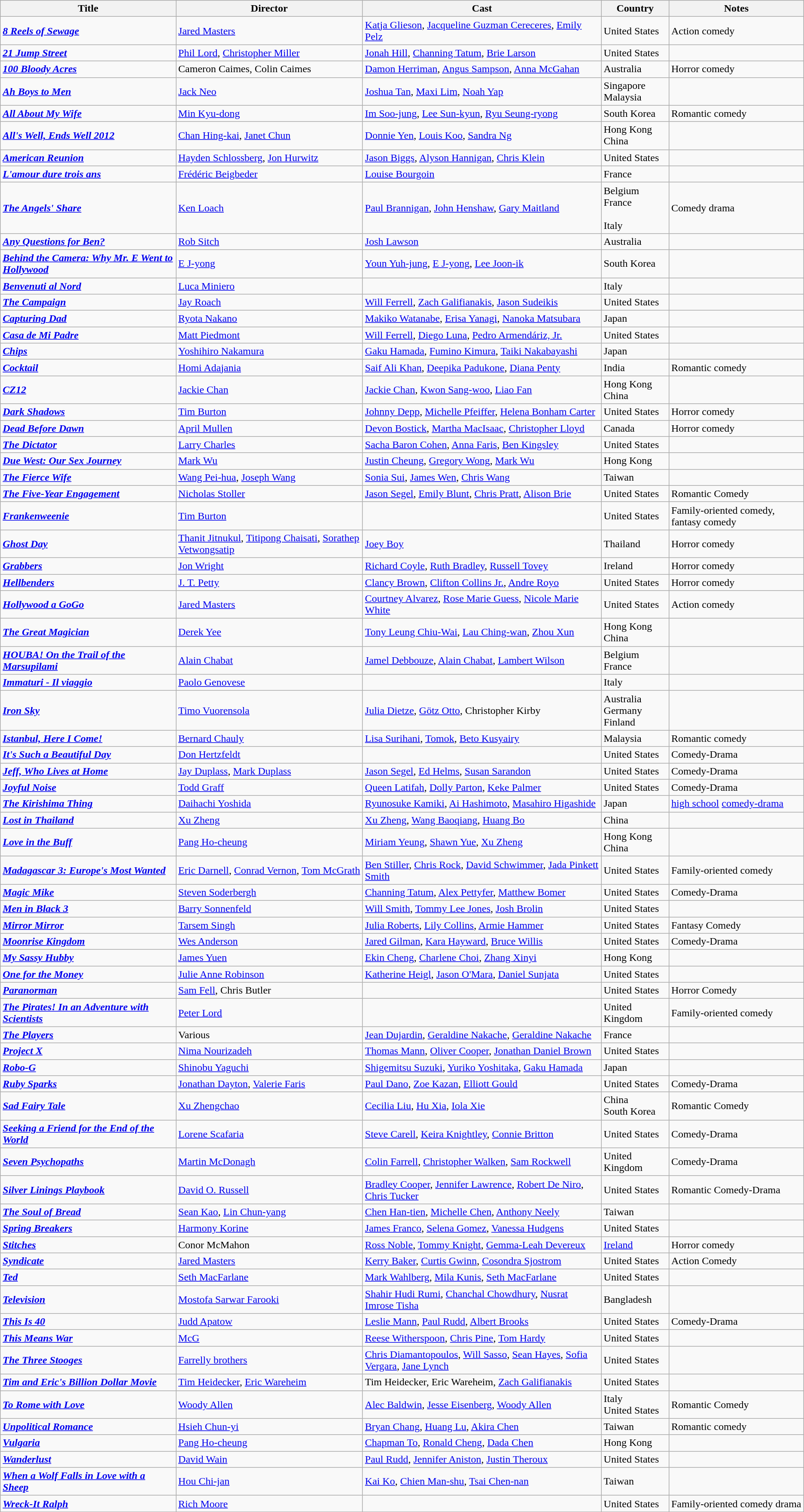<table class="wikitable sortable">
<tr>
<th>Title</th>
<th>Director</th>
<th>Cast</th>
<th>Country</th>
<th>Notes</th>
</tr>
<tr>
<td><strong><em><a href='#'>8 Reels of Sewage</a></em></strong></td>
<td><a href='#'>Jared Masters</a></td>
<td><a href='#'>Katja Glieson</a>, <a href='#'>Jacqueline Guzman Cereceres</a>, <a href='#'>Emily Pelz</a></td>
<td>United States</td>
<td>Action comedy</td>
</tr>
<tr>
<td><strong><em><a href='#'>21 Jump Street</a></em></strong></td>
<td><a href='#'>Phil Lord</a>, <a href='#'>Christopher Miller</a></td>
<td><a href='#'>Jonah Hill</a>, <a href='#'>Channing Tatum</a>, <a href='#'>Brie Larson</a></td>
<td>United States</td>
<td></td>
</tr>
<tr>
<td><strong><em><a href='#'>100 Bloody Acres</a></em></strong></td>
<td>Cameron Caimes, Colin Caimes</td>
<td><a href='#'>Damon Herriman</a>, <a href='#'>Angus Sampson</a>, <a href='#'>Anna McGahan</a></td>
<td>Australia</td>
<td>Horror comedy</td>
</tr>
<tr>
<td><strong><em><a href='#'>Ah Boys to Men</a></em></strong></td>
<td><a href='#'>Jack Neo</a></td>
<td><a href='#'>Joshua Tan</a>, <a href='#'>Maxi Lim</a>, <a href='#'>Noah Yap</a></td>
<td>Singapore<br>Malaysia</td>
<td></td>
</tr>
<tr>
<td><strong><em><a href='#'>All About My Wife</a></em></strong></td>
<td><a href='#'>Min Kyu-dong</a></td>
<td><a href='#'>Im Soo-jung</a>, <a href='#'>Lee Sun-kyun</a>, <a href='#'>Ryu Seung-ryong</a></td>
<td>South Korea</td>
<td>Romantic comedy</td>
</tr>
<tr>
<td><strong><em><a href='#'>All's Well, Ends Well 2012</a></em></strong></td>
<td><a href='#'>Chan Hing-kai</a>, <a href='#'>Janet Chun</a></td>
<td><a href='#'>Donnie Yen</a>, <a href='#'>Louis Koo</a>, <a href='#'>Sandra Ng</a></td>
<td>Hong Kong<br>China</td>
<td></td>
</tr>
<tr>
<td><strong><em><a href='#'>American Reunion</a></em></strong></td>
<td><a href='#'>Hayden Schlossberg</a>, <a href='#'>Jon Hurwitz</a></td>
<td><a href='#'>Jason Biggs</a>, <a href='#'>Alyson Hannigan</a>, <a href='#'>Chris Klein</a></td>
<td>United States</td>
<td></td>
</tr>
<tr>
<td><strong><em><a href='#'>L'amour dure trois ans</a></em></strong></td>
<td><a href='#'>Frédéric Beigbeder</a></td>
<td><a href='#'>Louise Bourgoin</a></td>
<td>France</td>
<td></td>
</tr>
<tr>
<td><strong><em><a href='#'>The Angels' Share</a></em></strong></td>
<td><a href='#'>Ken Loach</a></td>
<td><a href='#'>Paul Brannigan</a>, <a href='#'>John Henshaw</a>, <a href='#'>Gary Maitland</a></td>
<td>Belgium<br>France<br><br>Italy</td>
<td>Comedy drama</td>
</tr>
<tr>
<td><strong><em><a href='#'>Any Questions for Ben?</a></em></strong></td>
<td><a href='#'>Rob Sitch</a></td>
<td><a href='#'>Josh Lawson</a></td>
<td>Australia</td>
<td></td>
</tr>
<tr>
<td><strong><em><a href='#'>Behind the Camera: Why Mr. E Went to Hollywood</a></em></strong></td>
<td><a href='#'>E J-yong</a></td>
<td><a href='#'>Youn Yuh-jung</a>, <a href='#'>E J-yong</a>, <a href='#'>Lee Joon-ik</a></td>
<td>South Korea</td>
<td></td>
</tr>
<tr>
<td><strong><em><a href='#'>Benvenuti al Nord</a></em></strong></td>
<td><a href='#'>Luca Miniero</a></td>
<td></td>
<td>Italy</td>
<td></td>
</tr>
<tr>
<td><strong><em><a href='#'>The Campaign</a></em></strong></td>
<td><a href='#'>Jay Roach</a></td>
<td><a href='#'>Will Ferrell</a>, <a href='#'>Zach Galifianakis</a>, <a href='#'>Jason Sudeikis</a></td>
<td>United States</td>
<td></td>
</tr>
<tr>
<td><strong><em><a href='#'>Capturing Dad</a></em></strong></td>
<td><a href='#'>Ryota Nakano</a></td>
<td><a href='#'>Makiko Watanabe</a>, <a href='#'>Erisa Yanagi</a>, <a href='#'>Nanoka Matsubara</a></td>
<td>Japan</td>
<td></td>
</tr>
<tr>
<td><strong><em><a href='#'>Casa de Mi Padre</a></em></strong></td>
<td><a href='#'>Matt Piedmont</a></td>
<td><a href='#'>Will Ferrell</a>, <a href='#'>Diego Luna</a>, <a href='#'>Pedro Armendáriz, Jr.</a></td>
<td>United States</td>
<td></td>
</tr>
<tr>
<td><strong><em><a href='#'>Chips</a></em></strong></td>
<td><a href='#'>Yoshihiro Nakamura</a></td>
<td><a href='#'>Gaku Hamada</a>, <a href='#'>Fumino Kimura</a>, <a href='#'>Taiki Nakabayashi</a></td>
<td>Japan</td>
<td></td>
</tr>
<tr>
<td><strong><em><a href='#'>Cocktail</a></em></strong></td>
<td><a href='#'>Homi Adajania</a></td>
<td><a href='#'>Saif Ali Khan</a>, <a href='#'>Deepika Padukone</a>, <a href='#'>Diana Penty</a></td>
<td>India</td>
<td>Romantic comedy</td>
</tr>
<tr>
<td><strong><em><a href='#'>CZ12</a></em></strong></td>
<td><a href='#'>Jackie Chan</a></td>
<td><a href='#'>Jackie Chan</a>, <a href='#'>Kwon Sang-woo</a>, <a href='#'>Liao Fan</a></td>
<td>Hong Kong<br>China</td>
<td></td>
</tr>
<tr>
<td><strong><em><a href='#'>Dark Shadows</a></em></strong></td>
<td><a href='#'>Tim Burton</a></td>
<td><a href='#'>Johnny Depp</a>, <a href='#'>Michelle Pfeiffer</a>, <a href='#'>Helena Bonham Carter</a></td>
<td>United States</td>
<td>Horror comedy</td>
</tr>
<tr>
<td><strong><em><a href='#'>Dead Before Dawn</a></em></strong></td>
<td><a href='#'>April Mullen</a></td>
<td><a href='#'>Devon Bostick</a>, <a href='#'>Martha MacIsaac</a>, <a href='#'>Christopher Lloyd</a></td>
<td>Canada</td>
<td>Horror comedy</td>
</tr>
<tr>
<td><strong><em><a href='#'>The Dictator</a></em></strong></td>
<td><a href='#'>Larry Charles</a></td>
<td><a href='#'>Sacha Baron Cohen</a>, <a href='#'>Anna Faris</a>, <a href='#'>Ben Kingsley</a></td>
<td>United States</td>
<td></td>
</tr>
<tr>
<td><strong><em><a href='#'>Due West: Our Sex Journey</a></em></strong></td>
<td><a href='#'>Mark Wu</a></td>
<td><a href='#'>Justin Cheung</a>, <a href='#'>Gregory Wong</a>, <a href='#'>Mark Wu</a></td>
<td>Hong Kong</td>
<td></td>
</tr>
<tr>
<td><strong><em><a href='#'>The Fierce Wife</a></em></strong></td>
<td><a href='#'>Wang Pei-hua</a>, <a href='#'>Joseph Wang</a></td>
<td><a href='#'>Sonia Sui</a>, <a href='#'>James Wen</a>, <a href='#'>Chris Wang</a></td>
<td>Taiwan</td>
<td></td>
</tr>
<tr>
<td><strong><em><a href='#'>The Five-Year Engagement</a></em></strong></td>
<td><a href='#'>Nicholas Stoller</a></td>
<td><a href='#'>Jason Segel</a>, <a href='#'>Emily Blunt</a>, <a href='#'>Chris Pratt</a>, <a href='#'>Alison Brie</a></td>
<td>United States</td>
<td>Romantic Comedy</td>
</tr>
<tr>
<td><strong><em><a href='#'>Frankenweenie</a></em></strong></td>
<td><a href='#'>Tim Burton</a></td>
<td></td>
<td>United States</td>
<td>Family-oriented comedy, fantasy comedy</td>
</tr>
<tr>
<td><strong><em><a href='#'>Ghost Day</a></em></strong></td>
<td><a href='#'>Thanit Jitnukul</a>, <a href='#'>Titipong Chaisati</a>, <a href='#'>Sorathep Vetwongsatip</a></td>
<td><a href='#'>Joey Boy</a></td>
<td>Thailand</td>
<td>Horror comedy</td>
</tr>
<tr>
<td><strong><em><a href='#'>Grabbers</a></em></strong></td>
<td><a href='#'>Jon Wright</a></td>
<td><a href='#'>Richard Coyle</a>, <a href='#'>Ruth Bradley</a>, <a href='#'>Russell Tovey</a></td>
<td>Ireland</td>
<td>Horror comedy</td>
</tr>
<tr>
<td><strong><em><a href='#'>Hellbenders</a></em></strong></td>
<td><a href='#'>J. T. Petty</a></td>
<td><a href='#'>Clancy Brown</a>, <a href='#'>Clifton Collins Jr.</a>, <a href='#'>Andre Royo</a></td>
<td>United States</td>
<td>Horror comedy</td>
</tr>
<tr>
<td><strong><em><a href='#'>Hollywood a GoGo</a></em></strong></td>
<td><a href='#'>Jared Masters</a></td>
<td><a href='#'>Courtney Alvarez</a>, <a href='#'>Rose Marie Guess</a>, <a href='#'>Nicole Marie White</a></td>
<td>United States</td>
<td>Action comedy</td>
</tr>
<tr>
<td><strong><em><a href='#'>The Great Magician</a></em></strong></td>
<td><a href='#'>Derek Yee</a></td>
<td><a href='#'>Tony Leung Chiu-Wai</a>, <a href='#'>Lau Ching-wan</a>, <a href='#'>Zhou Xun</a></td>
<td>Hong Kong<br>China</td>
<td></td>
</tr>
<tr>
<td><strong><em><a href='#'>HOUBA! On the Trail of the Marsupilami</a></em></strong></td>
<td><a href='#'>Alain Chabat</a></td>
<td><a href='#'>Jamel Debbouze</a>, <a href='#'>Alain Chabat</a>, <a href='#'>Lambert Wilson</a></td>
<td>Belgium<br>France</td>
<td></td>
</tr>
<tr>
<td><strong><em><a href='#'>Immaturi - Il viaggio</a></em></strong></td>
<td><a href='#'>Paolo Genovese</a></td>
<td></td>
<td>Italy</td>
<td></td>
</tr>
<tr>
<td><strong><em><a href='#'>Iron Sky</a></em></strong></td>
<td><a href='#'>Timo Vuorensola</a></td>
<td><a href='#'>Julia Dietze</a>, <a href='#'>Götz Otto</a>, Christopher Kirby</td>
<td>Australia<br>Germany<br>Finland</td>
<td></td>
</tr>
<tr>
<td><strong><em><a href='#'>Istanbul, Here I Come!</a></em></strong></td>
<td><a href='#'>Bernard Chauly</a></td>
<td><a href='#'>Lisa Surihani</a>, <a href='#'>Tomok</a>, <a href='#'>Beto Kusyairy</a></td>
<td>Malaysia</td>
<td>Romantic comedy</td>
</tr>
<tr>
<td><strong><em><a href='#'>It's Such a Beautiful Day</a></em></strong></td>
<td><a href='#'>Don Hertzfeldt</a></td>
<td></td>
<td>United States</td>
<td>Comedy-Drama</td>
</tr>
<tr>
<td><strong><em><a href='#'>Jeff, Who Lives at Home</a></em></strong></td>
<td><a href='#'>Jay Duplass</a>, <a href='#'>Mark Duplass</a></td>
<td><a href='#'>Jason Segel</a>, <a href='#'>Ed Helms</a>, <a href='#'>Susan Sarandon</a></td>
<td>United States</td>
<td>Comedy-Drama</td>
</tr>
<tr>
<td><strong><em><a href='#'>Joyful Noise</a></em></strong></td>
<td><a href='#'>Todd Graff</a></td>
<td><a href='#'>Queen Latifah</a>, <a href='#'>Dolly Parton</a>, <a href='#'>Keke Palmer</a></td>
<td>United States</td>
<td>Comedy-Drama</td>
</tr>
<tr>
<td><strong><em><a href='#'>The Kirishima Thing</a></em></strong></td>
<td><a href='#'>Daihachi Yoshida</a></td>
<td><a href='#'>Ryunosuke Kamiki</a>, <a href='#'>Ai Hashimoto</a>, <a href='#'>Masahiro Higashide</a></td>
<td>Japan</td>
<td><a href='#'>high school</a> <a href='#'>comedy-drama</a></td>
</tr>
<tr>
<td><strong><em><a href='#'>Lost in Thailand</a></em></strong></td>
<td><a href='#'>Xu Zheng</a></td>
<td><a href='#'>Xu Zheng</a>, <a href='#'>Wang Baoqiang</a>, <a href='#'>Huang Bo</a></td>
<td>China</td>
<td></td>
</tr>
<tr>
<td><strong><em><a href='#'>Love in the Buff</a></em></strong></td>
<td><a href='#'>Pang Ho-cheung</a></td>
<td><a href='#'>Miriam Yeung</a>, <a href='#'>Shawn Yue</a>, <a href='#'>Xu Zheng</a></td>
<td>Hong Kong<br>China</td>
<td></td>
</tr>
<tr>
<td><strong><em><a href='#'>Madagascar 3: Europe's Most Wanted</a></em></strong></td>
<td><a href='#'>Eric Darnell</a>, <a href='#'>Conrad Vernon</a>, <a href='#'>Tom McGrath</a></td>
<td><a href='#'>Ben Stiller</a>, <a href='#'>Chris Rock</a>, <a href='#'>David Schwimmer</a>, <a href='#'>Jada Pinkett Smith</a></td>
<td>United States</td>
<td>Family-oriented comedy</td>
</tr>
<tr>
<td><strong><em><a href='#'>Magic Mike</a></em></strong></td>
<td><a href='#'>Steven Soderbergh</a></td>
<td><a href='#'>Channing Tatum</a>, <a href='#'>Alex Pettyfer</a>, <a href='#'>Matthew Bomer</a></td>
<td>United States</td>
<td>Comedy-Drama</td>
</tr>
<tr>
<td><strong><em><a href='#'>Men in Black 3</a></em></strong></td>
<td><a href='#'>Barry Sonnenfeld</a></td>
<td><a href='#'>Will Smith</a>, <a href='#'>Tommy Lee Jones</a>, <a href='#'>Josh Brolin</a></td>
<td>United States</td>
<td></td>
</tr>
<tr>
<td><strong><em><a href='#'>Mirror Mirror</a></em></strong></td>
<td><a href='#'>Tarsem Singh</a></td>
<td><a href='#'>Julia Roberts</a>, <a href='#'>Lily Collins</a>, <a href='#'>Armie Hammer</a></td>
<td>United States</td>
<td>Fantasy Comedy</td>
</tr>
<tr>
<td><strong><em><a href='#'>Moonrise Kingdom</a></em></strong></td>
<td><a href='#'>Wes Anderson</a></td>
<td><a href='#'>Jared Gilman</a>, <a href='#'>Kara Hayward</a>, <a href='#'>Bruce Willis</a></td>
<td>United States</td>
<td>Comedy-Drama</td>
</tr>
<tr>
<td><strong><em><a href='#'>My Sassy Hubby</a></em></strong></td>
<td><a href='#'>James Yuen</a></td>
<td><a href='#'>Ekin Cheng</a>, <a href='#'>Charlene Choi</a>, <a href='#'>Zhang Xinyi</a></td>
<td>Hong Kong</td>
<td></td>
</tr>
<tr>
<td><strong><em><a href='#'>One for the Money</a></em></strong></td>
<td><a href='#'>Julie Anne Robinson</a></td>
<td><a href='#'>Katherine Heigl</a>, <a href='#'>Jason O'Mara</a>, <a href='#'>Daniel Sunjata</a></td>
<td>United States</td>
<td></td>
</tr>
<tr>
<td><strong><em><a href='#'>Paranorman</a></em></strong></td>
<td><a href='#'>Sam Fell</a>, Chris Butler</td>
<td></td>
<td>United States</td>
<td>Horror Comedy</td>
</tr>
<tr>
<td><strong><em><a href='#'>The Pirates! In an Adventure with Scientists</a></em></strong></td>
<td><a href='#'>Peter Lord</a></td>
<td></td>
<td>United Kingdom</td>
<td>Family-oriented comedy</td>
</tr>
<tr>
<td><strong><em><a href='#'>The Players</a></em></strong></td>
<td>Various</td>
<td><a href='#'>Jean Dujardin</a>, <a href='#'>Geraldine Nakache</a>, <a href='#'>Geraldine Nakache</a></td>
<td>France</td>
<td></td>
</tr>
<tr>
<td><strong><em><a href='#'>Project X</a></em></strong></td>
<td><a href='#'>Nima Nourizadeh</a></td>
<td><a href='#'>Thomas Mann</a>, <a href='#'>Oliver Cooper</a>, <a href='#'>Jonathan Daniel Brown</a></td>
<td>United States</td>
<td></td>
</tr>
<tr>
<td><strong><em><a href='#'>Robo-G</a></em></strong></td>
<td><a href='#'>Shinobu Yaguchi</a></td>
<td><a href='#'>Shigemitsu Suzuki</a>, <a href='#'>Yuriko Yoshitaka</a>, <a href='#'>Gaku Hamada</a></td>
<td>Japan</td>
<td></td>
</tr>
<tr>
<td><strong><em><a href='#'>Ruby Sparks</a></em></strong></td>
<td><a href='#'>Jonathan Dayton</a>, <a href='#'>Valerie Faris</a></td>
<td><a href='#'>Paul Dano</a>, <a href='#'>Zoe Kazan</a>, <a href='#'>Elliott Gould</a></td>
<td>United States</td>
<td>Comedy-Drama</td>
</tr>
<tr>
<td><strong><em><a href='#'>Sad Fairy Tale</a></em></strong></td>
<td><a href='#'>Xu Zhengchao</a></td>
<td><a href='#'>Cecilia Liu</a>, <a href='#'>Hu Xia</a>, <a href='#'>Iola Xie</a></td>
<td>China<br>South Korea</td>
<td>Romantic Comedy</td>
</tr>
<tr>
<td><strong><em><a href='#'>Seeking a Friend for the End of the World</a></em></strong></td>
<td><a href='#'>Lorene Scafaria</a></td>
<td><a href='#'>Steve Carell</a>, <a href='#'>Keira Knightley</a>, <a href='#'>Connie Britton</a></td>
<td>United States</td>
<td>Comedy-Drama</td>
</tr>
<tr>
<td><strong><em><a href='#'>Seven Psychopaths</a></em></strong></td>
<td><a href='#'>Martin McDonagh</a></td>
<td><a href='#'>Colin Farrell</a>, <a href='#'>Christopher Walken</a>, <a href='#'>Sam Rockwell</a></td>
<td>United Kingdom</td>
<td>Comedy-Drama</td>
</tr>
<tr>
<td><strong><em><a href='#'>Silver Linings Playbook</a></em></strong></td>
<td><a href='#'>David O. Russell</a></td>
<td><a href='#'>Bradley Cooper</a>, <a href='#'>Jennifer Lawrence</a>, <a href='#'>Robert De Niro</a>, <a href='#'>Chris Tucker</a></td>
<td>United States</td>
<td>Romantic Comedy-Drama</td>
</tr>
<tr>
<td><strong><em><a href='#'>The Soul of Bread</a></em></strong></td>
<td><a href='#'>Sean Kao</a>, <a href='#'>Lin Chun-yang</a></td>
<td><a href='#'>Chen Han-tien</a>, <a href='#'>Michelle Chen</a>, <a href='#'>Anthony Neely</a></td>
<td>Taiwan</td>
<td></td>
</tr>
<tr>
<td><strong><em><a href='#'>Spring Breakers</a></em></strong></td>
<td><a href='#'>Harmony Korine</a></td>
<td><a href='#'>James Franco</a>, <a href='#'>Selena Gomez</a>, <a href='#'>Vanessa Hudgens</a></td>
<td>United States</td>
<td></td>
</tr>
<tr>
<td><strong><em><a href='#'>Stitches</a></em></strong></td>
<td>Conor McMahon</td>
<td><a href='#'>Ross Noble</a>, <a href='#'>Tommy Knight</a>, <a href='#'>Gemma-Leah Devereux</a></td>
<td><a href='#'>Ireland</a></td>
<td>Horror comedy</td>
</tr>
<tr>
<td><strong><em><a href='#'>Syndicate</a></em></strong></td>
<td><a href='#'>Jared Masters</a></td>
<td><a href='#'>Kerry Baker</a>, <a href='#'>Curtis Gwinn</a>, <a href='#'>Cosondra Sjostrom</a></td>
<td>United States</td>
<td>Action Comedy</td>
</tr>
<tr>
<td><strong><em><a href='#'>Ted</a></em></strong></td>
<td><a href='#'>Seth MacFarlane</a></td>
<td><a href='#'>Mark Wahlberg</a>, <a href='#'>Mila Kunis</a>, <a href='#'>Seth MacFarlane</a></td>
<td>United States</td>
<td></td>
</tr>
<tr>
<td><strong><em><a href='#'>Television</a></em></strong></td>
<td><a href='#'>Mostofa Sarwar Farooki</a></td>
<td><a href='#'>Shahir Hudi Rumi</a>, <a href='#'>Chanchal Chowdhury</a>, <a href='#'>Nusrat Imrose Tisha</a></td>
<td>Bangladesh</td>
<td></td>
</tr>
<tr>
<td><strong><em><a href='#'>This Is 40</a></em></strong></td>
<td><a href='#'>Judd Apatow</a></td>
<td><a href='#'>Leslie Mann</a>, <a href='#'>Paul Rudd</a>, <a href='#'>Albert Brooks</a></td>
<td>United States</td>
<td>Comedy-Drama</td>
</tr>
<tr>
<td><strong><em><a href='#'>This Means War</a></em></strong></td>
<td><a href='#'>McG</a></td>
<td><a href='#'>Reese Witherspoon</a>, <a href='#'>Chris Pine</a>, <a href='#'>Tom Hardy</a></td>
<td>United States</td>
<td></td>
</tr>
<tr>
<td><strong><em><a href='#'>The Three Stooges</a></em></strong></td>
<td><a href='#'>Farrelly brothers</a></td>
<td><a href='#'>Chris Diamantopoulos</a>, <a href='#'>Will Sasso</a>, <a href='#'>Sean Hayes</a>, <a href='#'>Sofia Vergara</a>, <a href='#'>Jane Lynch</a></td>
<td>United States</td>
<td></td>
</tr>
<tr>
<td><strong><em><a href='#'>Tim and Eric's Billion Dollar Movie</a></em></strong></td>
<td><a href='#'>Tim Heidecker</a>, <a href='#'>Eric Wareheim</a></td>
<td>Tim Heidecker, Eric Wareheim, <a href='#'>Zach Galifianakis</a></td>
<td>United States</td>
<td></td>
</tr>
<tr>
<td><strong><em><a href='#'>To Rome with Love</a></em></strong></td>
<td><a href='#'>Woody Allen</a></td>
<td><a href='#'>Alec Baldwin</a>, <a href='#'>Jesse Eisenberg</a>, <a href='#'>Woody Allen</a></td>
<td>Italy<br>United States</td>
<td>Romantic Comedy</td>
</tr>
<tr>
<td><strong><em><a href='#'>Unpolitical Romance</a></em></strong></td>
<td><a href='#'>Hsieh Chun-yi</a></td>
<td><a href='#'>Bryan Chang</a>, <a href='#'>Huang Lu</a>, <a href='#'>Akira Chen</a></td>
<td>Taiwan</td>
<td>Romantic comedy</td>
</tr>
<tr>
<td><strong><em><a href='#'>Vulgaria</a></em></strong></td>
<td><a href='#'>Pang Ho-cheung</a></td>
<td><a href='#'>Chapman To</a>, <a href='#'>Ronald Cheng</a>, <a href='#'>Dada Chen</a></td>
<td>Hong Kong</td>
<td></td>
</tr>
<tr>
<td><strong><em><a href='#'>Wanderlust</a></em></strong></td>
<td><a href='#'>David Wain</a></td>
<td><a href='#'>Paul Rudd</a>, <a href='#'>Jennifer Aniston</a>, <a href='#'>Justin Theroux</a></td>
<td>United States</td>
<td></td>
</tr>
<tr>
<td><strong><em><a href='#'>When a Wolf Falls in Love with a Sheep</a></em></strong></td>
<td><a href='#'>Hou Chi-jan</a></td>
<td><a href='#'>Kai Ko</a>, <a href='#'>Chien Man-shu</a>, <a href='#'>Tsai Chen-nan</a></td>
<td>Taiwan</td>
<td></td>
</tr>
<tr>
<td><strong><em><a href='#'>Wreck-It Ralph</a></em></strong></td>
<td><a href='#'>Rich Moore</a></td>
<td></td>
<td>United States</td>
<td>Family-oriented comedy drama</td>
</tr>
</table>
